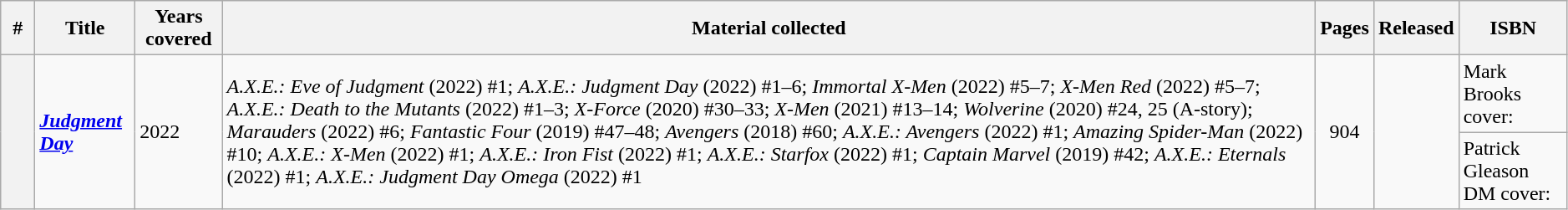<table class="wikitable sortable" width="99%">
<tr>
<th class="unsortable" width="20px">#</th>
<th>Title</th>
<th>Years covered</th>
<th class="unsortable">Material collected</th>
<th>Pages</th>
<th>Released</th>
<th class="unsortable">ISBN</th>
</tr>
<tr>
<th rowspan=2 style="background-color: light grey;"></th>
<td rowspan=2><strong><em><a href='#'>Judgment Day</a></em></strong></td>
<td rowspan=2>2022</td>
<td rowspan=2><em>A.X.E.: Eve of Judgment</em> (2022) #1; <em>A.X.E.: Judgment Day</em> (2022) #1–6; <em>Immortal X-Men</em> (2022) #5–7; <em>X-Men Red</em> (2022) #5–7; <em>A.X.E.: Death to the Mutants</em> (2022) #1–3; <em>X-Force</em> (2020) #30–33; <em>X-Men</em> (2021) #13–14; <em>Wolverine</em> (2020) #24, 25 (A-story); <em>Marauders</em> (2022) #6; <em>Fantastic Four</em> (2019) #47–48; <em>Avengers</em> (2018) #60; <em>A.X.E.: Avengers</em> (2022) #1; <em>Amazing Spider-Man</em> (2022) #10; <em>A.X.E.: X-Men</em> (2022) #1; <em>A.X.E.: Iron Fist</em> (2022) #1; <em>A.X.E.: Starfox</em> (2022) #1; <em>Captain Marvel</em> (2019) #42; <em>A.X.E.: Eternals</em> (2022) #1; <em>A.X.E.: Judgment Day Omega</em> (2022) #1</td>
<td rowspan=2 style="text-align: center;">904</td>
<td rowspan=2></td>
<td>Mark Brooks cover: </td>
</tr>
<tr>
<td>Patrick Gleason DM cover: </td>
</tr>
</table>
